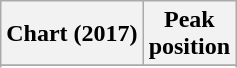<table class="wikitable sortable plainrowheaders">
<tr>
<th>Chart (2017)</th>
<th>Peak<br>position</th>
</tr>
<tr>
</tr>
<tr>
</tr>
<tr>
</tr>
</table>
